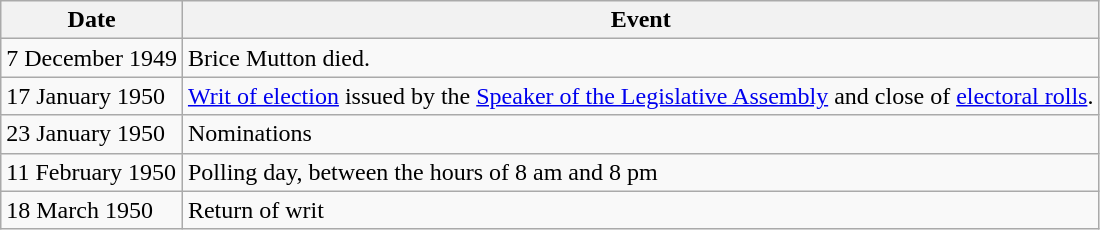<table class="wikitable">
<tr>
<th>Date</th>
<th>Event</th>
</tr>
<tr>
<td>7 December 1949</td>
<td>Brice Mutton died.</td>
</tr>
<tr>
<td>17 January 1950</td>
<td><a href='#'>Writ of election</a> issued by the <a href='#'>Speaker of the Legislative Assembly</a>  and close of <a href='#'>electoral rolls</a>.</td>
</tr>
<tr>
<td>23 January 1950</td>
<td>Nominations</td>
</tr>
<tr>
<td>11 February 1950</td>
<td>Polling day, between the hours of 8 am and 8 pm</td>
</tr>
<tr>
<td>18 March 1950</td>
<td>Return of writ</td>
</tr>
</table>
